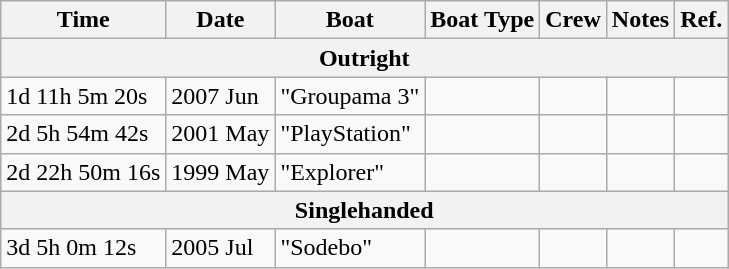<table class="wikitable sortable">
<tr>
<th>Time</th>
<th>Date</th>
<th>Boat</th>
<th>Boat Type</th>
<th>Crew</th>
<th>Notes</th>
<th>Ref.</th>
</tr>
<tr>
<th colspan=7>Outright</th>
</tr>
<tr>
<td>1d 11h 5m 20s</td>
<td>2007 Jun</td>
<td>"Groupama 3"</td>
<td></td>
<td></td>
<td></td>
<td></td>
</tr>
<tr>
<td>2d 5h 54m 42s</td>
<td>2001 May</td>
<td>"PlayStation"</td>
<td></td>
<td></td>
<td></td>
<td></td>
</tr>
<tr>
<td>2d 22h 50m 16s</td>
<td>1999 May</td>
<td>"Explorer"</td>
<td></td>
<td><br></td>
<td></td>
<td></td>
</tr>
<tr>
<th colspan=7>Singlehanded</th>
</tr>
<tr>
<td>3d 5h 0m 12s</td>
<td>2005 Jul</td>
<td>"Sodebo"</td>
<td></td>
<td></td>
<td></td>
</tr>
</table>
